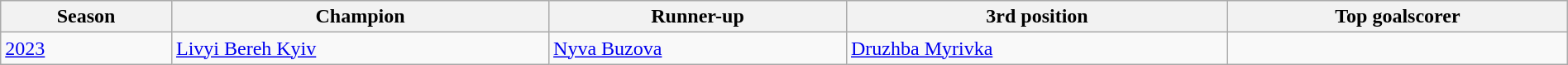<table class="wikitable" width=100%>
<tr>
<th>Season</th>
<th>Champion</th>
<th>Runner-up</th>
<th>3rd position</th>
<th>Top goalscorer</th>
</tr>
<tr>
<td><a href='#'>2023</a></td>
<td><a href='#'>Livyi Bereh Kyiv</a></td>
<td><a href='#'>Nyva Buzova</a></td>
<td><a href='#'>Druzhba Myrivka</a></td>
<td></td>
</tr>
</table>
